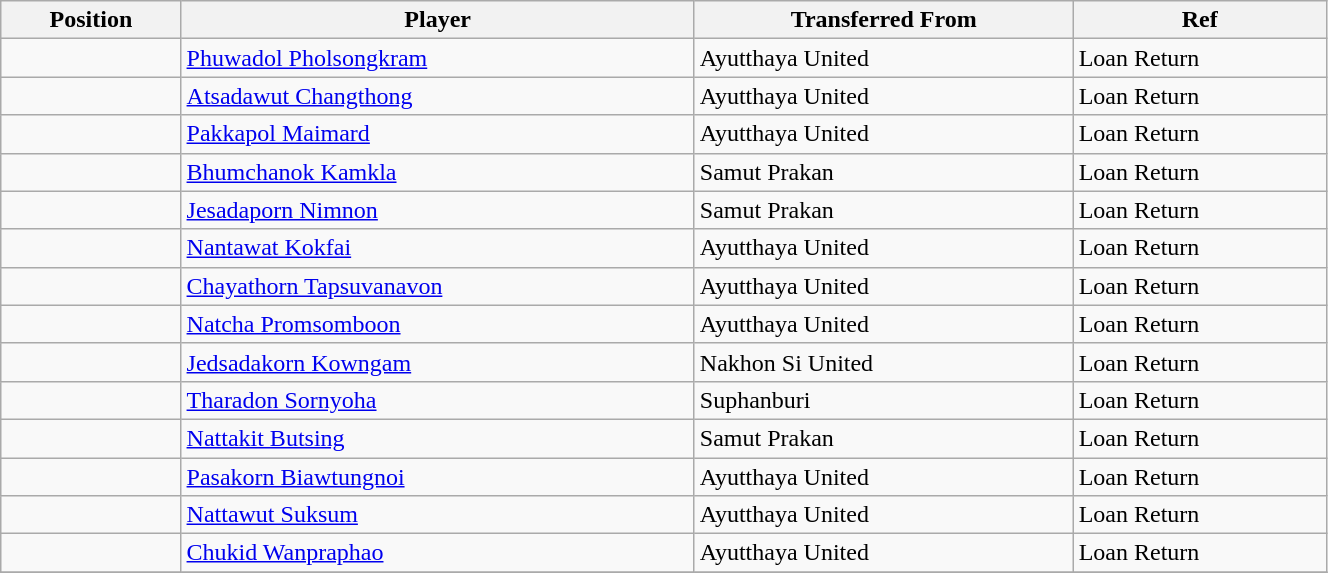<table class="wikitable sortable" style="width:70%; text-align:center; font-size:100%; text-align:left;">
<tr>
<th>Position</th>
<th>Player</th>
<th>Transferred From</th>
<th>Ref</th>
</tr>
<tr>
<td></td>
<td> <a href='#'>Phuwadol Pholsongkram</a></td>
<td> Ayutthaya United</td>
<td>Loan Return</td>
</tr>
<tr>
<td></td>
<td> <a href='#'>Atsadawut Changthong</a></td>
<td> Ayutthaya United</td>
<td>Loan Return</td>
</tr>
<tr>
<td></td>
<td> <a href='#'>Pakkapol Maimard</a></td>
<td> Ayutthaya United</td>
<td>Loan Return</td>
</tr>
<tr>
<td></td>
<td> <a href='#'>Bhumchanok Kamkla</a></td>
<td> Samut Prakan</td>
<td>Loan Return</td>
</tr>
<tr>
<td></td>
<td> <a href='#'>Jesadaporn Nimnon</a></td>
<td> Samut Prakan</td>
<td>Loan Return</td>
</tr>
<tr>
<td></td>
<td> <a href='#'>Nantawat Kokfai</a></td>
<td> Ayutthaya United</td>
<td>Loan Return</td>
</tr>
<tr>
<td></td>
<td> <a href='#'>Chayathorn Tapsuvanavon</a></td>
<td> Ayutthaya United</td>
<td>Loan Return</td>
</tr>
<tr>
<td></td>
<td> <a href='#'>Natcha Promsomboon</a></td>
<td> Ayutthaya United</td>
<td>Loan Return</td>
</tr>
<tr>
<td></td>
<td> <a href='#'>Jedsadakorn Kowngam</a></td>
<td> Nakhon Si United</td>
<td>Loan Return</td>
</tr>
<tr>
<td></td>
<td> <a href='#'>Tharadon Sornyoha</a></td>
<td> Suphanburi</td>
<td>Loan Return</td>
</tr>
<tr>
<td></td>
<td> <a href='#'>Nattakit Butsing</a></td>
<td> Samut Prakan</td>
<td>Loan Return</td>
</tr>
<tr>
<td></td>
<td> <a href='#'>Pasakorn Biawtungnoi</a></td>
<td> Ayutthaya United</td>
<td>Loan Return</td>
</tr>
<tr>
<td></td>
<td> <a href='#'>Nattawut Suksum</a></td>
<td> Ayutthaya United</td>
<td>Loan Return</td>
</tr>
<tr>
<td></td>
<td> <a href='#'>Chukid Wanpraphao</a></td>
<td> Ayutthaya United</td>
<td>Loan Return</td>
</tr>
<tr>
</tr>
</table>
